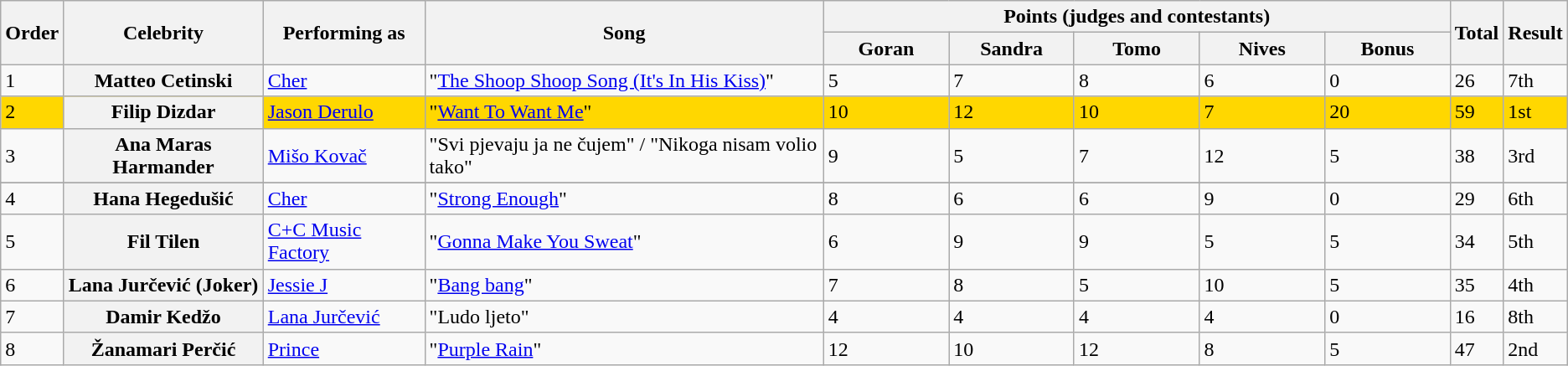<table class=wikitable>
<tr>
<th rowspan="2">Order</th>
<th rowspan="2">Celebrity</th>
<th rowspan="2">Performing as</th>
<th rowspan="2">Song</th>
<th colspan="5" style="width:50%;">Points (judges and contestants)</th>
<th rowspan="2">Total</th>
<th rowspan="2">Result</th>
</tr>
<tr>
<th style="width:8%;">Goran</th>
<th style="width:8%;">Sandra</th>
<th style="width:8%;">Tomo</th>
<th style="width:8%;">Nives</th>
<th style="width:8%;">Bonus</th>
</tr>
<tr>
<td>1</td>
<th scope="row">Matteo Cetinski</th>
<td><a href='#'>Cher</a></td>
<td>"<a href='#'>The Shoop Shoop Song (It's In His Kiss)</a>"</td>
<td>5</td>
<td>7</td>
<td>8</td>
<td>6</td>
<td>0</td>
<td>26</td>
<td>7th</td>
</tr>
<tr style="background:gold;">
<td>2</td>
<th scope="row">Filip Dizdar</th>
<td><a href='#'>Jason Derulo</a></td>
<td>"<a href='#'>Want To Want Me</a>"</td>
<td>10</td>
<td>12</td>
<td>10</td>
<td>7</td>
<td>20</td>
<td>59</td>
<td>1st</td>
</tr>
<tr>
<td>3</td>
<th scope="row">Ana Maras Harmander</th>
<td><a href='#'>Mišo Kovač</a></td>
<td>"Svi pjevaju ja ne čujem" / "Nikoga nisam volio tako"</td>
<td>9</td>
<td>5</td>
<td>7</td>
<td>12</td>
<td>5</td>
<td>38</td>
<td>3rd</td>
</tr>
<tr>
</tr>
<tr>
<td>4</td>
<th scope="row">Hana Hegedušić</th>
<td><a href='#'>Cher</a></td>
<td>"<a href='#'>Strong Enough</a>"</td>
<td>8</td>
<td>6</td>
<td>6</td>
<td>9</td>
<td>0</td>
<td>29</td>
<td>6th</td>
</tr>
<tr>
<td>5</td>
<th scope="row">Fil Tilen</th>
<td><a href='#'>C+C Music Factory</a></td>
<td>"<a href='#'>Gonna Make You Sweat</a>"</td>
<td>6</td>
<td>9</td>
<td>9</td>
<td>5</td>
<td>5</td>
<td>34</td>
<td>5th</td>
</tr>
<tr>
<td>6</td>
<th scope="row">Lana Jurčević (Joker)</th>
<td><a href='#'>Jessie J</a></td>
<td>"<a href='#'>Bang bang</a>"</td>
<td>7</td>
<td>8</td>
<td>5</td>
<td>10</td>
<td>5</td>
<td>35</td>
<td>4th</td>
</tr>
<tr>
<td>7</td>
<th scope="row">Damir Kedžo</th>
<td><a href='#'>Lana Jurčević</a></td>
<td>"Ludo ljeto"</td>
<td>4</td>
<td>4</td>
<td>4</td>
<td>4</td>
<td>0</td>
<td>16</td>
<td>8th</td>
</tr>
<tr>
<td>8</td>
<th scope="row">Žanamari Perčić</th>
<td><a href='#'>Prince</a></td>
<td>"<a href='#'>Purple Rain</a>"</td>
<td>12</td>
<td>10</td>
<td>12</td>
<td>8</td>
<td>5</td>
<td>47</td>
<td>2nd</td>
</tr>
</table>
